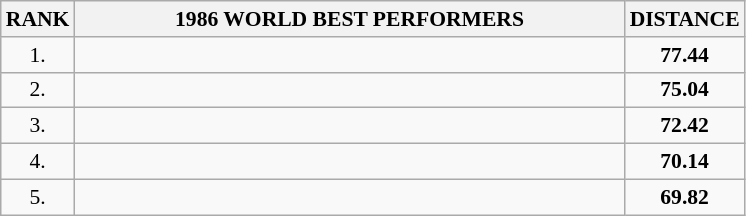<table class="wikitable" style="border-collapse: collapse; font-size: 90%;">
<tr>
<th>RANK</th>
<th align="center" style="width: 25em">1986 WORLD BEST PERFORMERS</th>
<th align="center" style="width: 5em">DISTANCE</th>
</tr>
<tr>
<td align="center">1.</td>
<td></td>
<td align="center"><strong>77.44</strong></td>
</tr>
<tr>
<td align="center">2.</td>
<td></td>
<td align="center"><strong>75.04</strong></td>
</tr>
<tr>
<td align="center">3.</td>
<td></td>
<td align="center"><strong>72.42</strong></td>
</tr>
<tr>
<td align="center">4.</td>
<td></td>
<td align="center"><strong>70.14</strong></td>
</tr>
<tr>
<td align="center">5.</td>
<td></td>
<td align="center"><strong>69.82</strong></td>
</tr>
</table>
